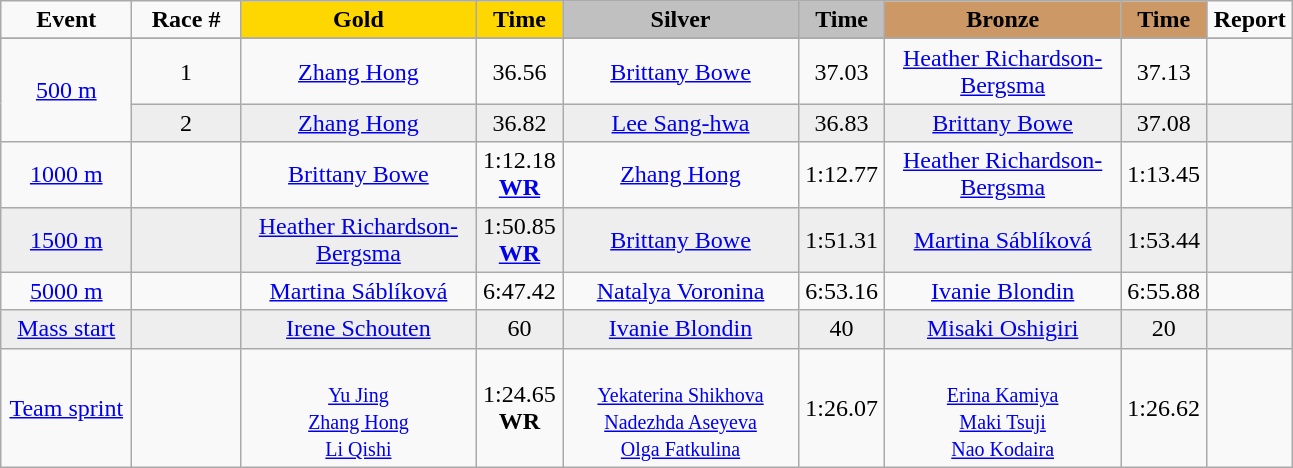<table class="wikitable">
<tr>
<td width="80" align="center"><strong>Event</strong></td>
<td width="65" align="center"><strong>Race #</strong></td>
<td width="150" bgcolor="gold" align="center"><strong>Gold</strong></td>
<td width="50" bgcolor="gold" align="center"><strong>Time</strong></td>
<td width="150" bgcolor="silver" align="center"><strong>Silver</strong></td>
<td width="50" bgcolor="silver" align="center"><strong>Time</strong></td>
<td width="150" bgcolor="#CC9966" align="center"><strong>Bronze</strong></td>
<td width="50" bgcolor="#CC9966" align="center"><strong>Time</strong></td>
<td width="50" align="center"><strong>Report</strong></td>
</tr>
<tr bgcolor="#cccccc">
</tr>
<tr>
<td rowspan=2 align="center"><a href='#'>500 m</a></td>
<td align="center">1</td>
<td align="center"><a href='#'>Zhang Hong</a><br><small></small></td>
<td align="center">36.56</td>
<td align="center"><a href='#'>Brittany Bowe</a><br><small></small></td>
<td align="center">37.03</td>
<td align="center"><a href='#'>Heather Richardson-Bergsma</a><br><small></small></td>
<td align="center">37.13</td>
<td align="center"></td>
</tr>
<tr bgcolor="#eeeeee">
<td align="center">2</td>
<td align="center"><a href='#'>Zhang Hong</a><br><small></small></td>
<td align="center">36.82</td>
<td align="center"><a href='#'>Lee Sang-hwa</a><br><small></small></td>
<td align="center">36.83</td>
<td align="center"><a href='#'>Brittany Bowe</a><br><small></small></td>
<td align="center">37.08</td>
<td align="center"></td>
</tr>
<tr>
<td align="center"><a href='#'>1000 m</a></td>
<td align="center"></td>
<td align="center"><a href='#'>Brittany Bowe</a><br><small></small></td>
<td align="center">1:12.18<br><strong><a href='#'>WR</a></strong></td>
<td align="center"><a href='#'>Zhang Hong</a><br><small></small></td>
<td align="center">1:12.77</td>
<td align="center"><a href='#'>Heather Richardson-Bergsma</a><br><small></small></td>
<td align="center">1:13.45</td>
<td align="center"></td>
</tr>
<tr bgcolor="#eeeeee">
<td align="center"><a href='#'>1500 m</a></td>
<td align="center"></td>
<td align="center"><a href='#'>Heather Richardson-Bergsma</a><br><small></small></td>
<td align="center">1:50.85<br><strong><a href='#'>WR</a></strong></td>
<td align="center"><a href='#'>Brittany Bowe</a><br><small></small></td>
<td align="center">1:51.31</td>
<td align="center"><a href='#'>Martina Sáblíková</a><br><small></small></td>
<td align="center">1:53.44</td>
<td align="center"></td>
</tr>
<tr>
<td align="center"><a href='#'>5000 m</a></td>
<td align="center"></td>
<td align="center"><a href='#'>Martina Sáblíková</a><br><small></small></td>
<td align="center">6:47.42</td>
<td align="center"><a href='#'>Natalya Voronina</a><br><small></small></td>
<td align="center">6:53.16</td>
<td align="center"><a href='#'>Ivanie Blondin</a><br><small></small></td>
<td align="center">6:55.88</td>
<td align="center"></td>
</tr>
<tr bgcolor="#eeeeee">
<td align="center"><a href='#'>Mass start</a></td>
<td align="center"></td>
<td align="center"><a href='#'>Irene Schouten</a><br><small></small></td>
<td align="center">60 </td>
<td align="center"><a href='#'>Ivanie Blondin</a><br><small></small></td>
<td align="center">40 </td>
<td align="center"><a href='#'>Misaki Oshigiri</a><br><small></small></td>
<td align="center">20 </td>
<td align="center"></td>
</tr>
<tr>
<td align="center"><a href='#'>Team sprint</a></td>
<td align="center"></td>
<td align="center"><br><small><a href='#'>Yu Jing</a><br><a href='#'>Zhang Hong</a><br><a href='#'>Li Qishi</a></small></td>
<td align="center">1:24.65<br><strong>WR</strong></td>
<td align="center"><br><small><a href='#'>Yekaterina Shikhova</a><br><a href='#'>Nadezhda Aseyeva</a><br><a href='#'>Olga Fatkulina</a></small></td>
<td align="center">1:26.07</td>
<td align="center"><br><small><a href='#'>Erina Kamiya</a><br><a href='#'>Maki Tsuji</a><br><a href='#'>Nao Kodaira</a></small></td>
<td align="center">1:26.62</td>
<td align="center"></td>
</tr>
</table>
